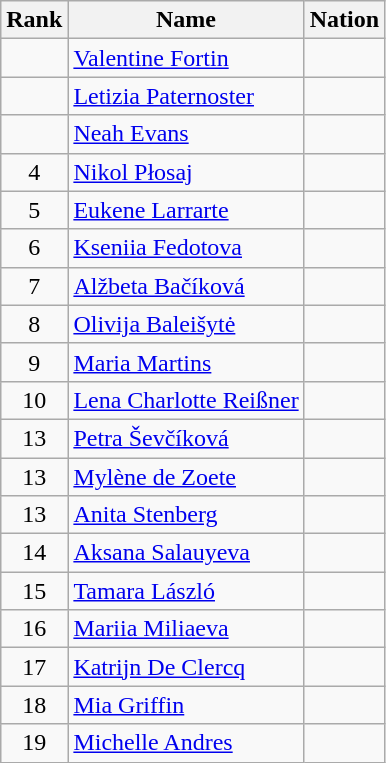<table class="wikitable sortable" style="text-align:center">
<tr>
<th>Rank</th>
<th>Name</th>
<th>Nation</th>
</tr>
<tr>
<td></td>
<td align=left><a href='#'>Valentine Fortin</a></td>
<td align=left></td>
</tr>
<tr>
<td></td>
<td align=left><a href='#'>Letizia Paternoster</a></td>
<td align=left></td>
</tr>
<tr>
<td></td>
<td align=left><a href='#'>Neah Evans</a></td>
<td align=left></td>
</tr>
<tr>
<td>4</td>
<td align=left><a href='#'>Nikol Płosaj</a></td>
<td align=left></td>
</tr>
<tr>
<td>5</td>
<td align=left><a href='#'>Eukene Larrarte</a></td>
<td align=left></td>
</tr>
<tr>
<td>6</td>
<td align=left><a href='#'>Kseniia Fedotova</a></td>
<td align=left></td>
</tr>
<tr>
<td>7</td>
<td align=left><a href='#'>Alžbeta Bačíková</a></td>
<td align=left></td>
</tr>
<tr>
<td>8</td>
<td align=left><a href='#'>Olivija Baleišytė</a></td>
<td align=left></td>
</tr>
<tr>
<td>9</td>
<td align=left><a href='#'>Maria Martins</a></td>
<td align=left></td>
</tr>
<tr>
<td>10</td>
<td align=left><a href='#'>Lena Charlotte Reißner</a></td>
<td align=left></td>
</tr>
<tr>
<td>13</td>
<td align=left><a href='#'>Petra Ševčíková</a></td>
<td align=left></td>
</tr>
<tr>
<td>13</td>
<td align=left><a href='#'>Mylène de Zoete</a></td>
<td align=left></td>
</tr>
<tr>
<td>13</td>
<td align=left><a href='#'>Anita Stenberg</a></td>
<td align=left></td>
</tr>
<tr>
<td>14</td>
<td align=left><a href='#'>Aksana Salauyeva</a></td>
<td align=left></td>
</tr>
<tr>
<td>15</td>
<td align=left><a href='#'>Tamara László</a></td>
<td align=left></td>
</tr>
<tr>
<td>16</td>
<td align=left><a href='#'>Mariia Miliaeva</a></td>
<td align=left></td>
</tr>
<tr>
<td>17</td>
<td align=left><a href='#'>Katrijn De Clercq</a></td>
<td align=left></td>
</tr>
<tr>
<td>18</td>
<td align=left><a href='#'>Mia Griffin</a></td>
<td align=left></td>
</tr>
<tr>
<td>19</td>
<td align=left><a href='#'>Michelle Andres</a></td>
<td align=left></td>
</tr>
</table>
